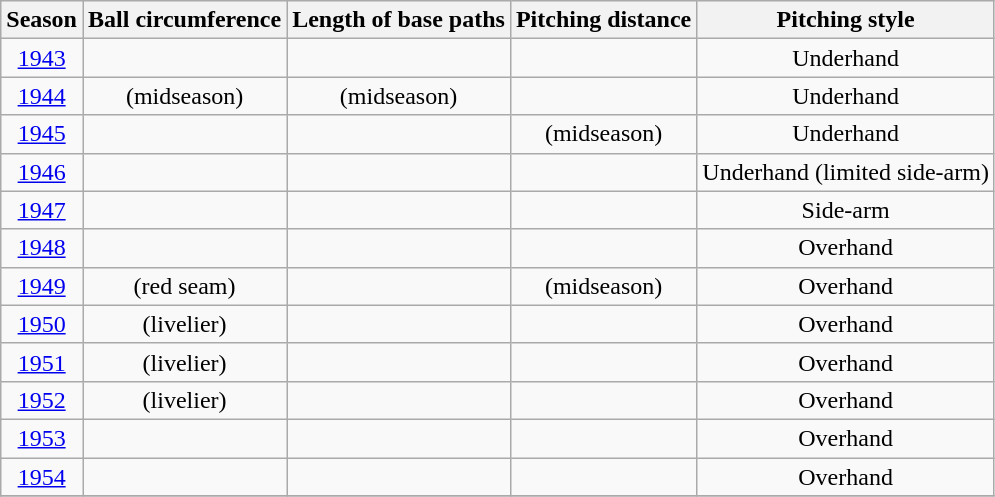<table class="wikitable">
<tr align=center style="background: #F2F2F2;">
<th>Season</th>
<th>Ball circumference</th>
<th>Length of base paths</th>
<th>Pitching distance</th>
<th>Pitching style</th>
</tr>
<tr align=center>
<td><a href='#'>1943</a></td>
<td></td>
<td></td>
<td></td>
<td>Underhand</td>
</tr>
<tr align=center>
<td><a href='#'>1944</a></td>
<td> (midseason)</td>
<td> (midseason)</td>
<td></td>
<td>Underhand</td>
</tr>
<tr align=center>
<td><a href='#'>1945</a></td>
<td></td>
<td></td>
<td> (midseason)</td>
<td>Underhand</td>
</tr>
<tr align=center>
<td><a href='#'>1946</a></td>
<td></td>
<td></td>
<td></td>
<td>Underhand (limited side-arm)</td>
</tr>
<tr align=center>
<td><a href='#'>1947</a></td>
<td></td>
<td></td>
<td></td>
<td>Side-arm</td>
</tr>
<tr align=center>
<td><a href='#'>1948</a></td>
<td></td>
<td></td>
<td></td>
<td>Overhand</td>
</tr>
<tr align=center>
<td><a href='#'>1949</a></td>
<td> (red seam)</td>
<td></td>
<td> (midseason)</td>
<td>Overhand</td>
</tr>
<tr align=center>
<td><a href='#'>1950</a></td>
<td> (livelier)</td>
<td></td>
<td></td>
<td>Overhand</td>
</tr>
<tr align=center>
<td><a href='#'>1951</a></td>
<td> (livelier)</td>
<td></td>
<td></td>
<td>Overhand</td>
</tr>
<tr align=center>
<td><a href='#'>1952</a></td>
<td> (livelier)</td>
<td></td>
<td></td>
<td>Overhand</td>
</tr>
<tr align=center>
<td><a href='#'>1953</a></td>
<td></td>
<td></td>
<td></td>
<td>Overhand</td>
</tr>
<tr align=center>
<td><a href='#'>1954</a></td>
<td></td>
<td></td>
<td></td>
<td>Overhand</td>
</tr>
<tr align=center>
</tr>
</table>
